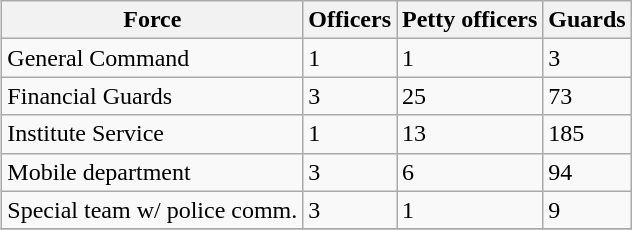<table class="wikitable" style=float:right>
<tr>
<th>Force</th>
<th>Officers</th>
<th>Petty officers</th>
<th>Guards</th>
</tr>
<tr>
<td>General Command</td>
<td>1</td>
<td>1</td>
<td>3</td>
</tr>
<tr>
<td>Financial Guards</td>
<td>3</td>
<td>25</td>
<td>73</td>
</tr>
<tr>
<td>Institute Service</td>
<td>1</td>
<td>13</td>
<td>185</td>
</tr>
<tr>
<td>Mobile department</td>
<td>3</td>
<td>6</td>
<td>94</td>
</tr>
<tr>
<td>Special team w/ police comm.</td>
<td>3</td>
<td>1</td>
<td>9</td>
</tr>
<tr>
</tr>
</table>
